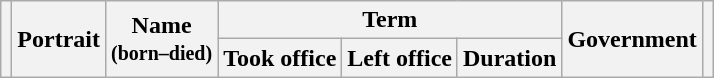<table class="wikitable" style="text-align:center;">
<tr>
<th rowspan=2></th>
<th rowspan=2>Portrait</th>
<th rowspan=2>Name<br><small>(born–died)</small></th>
<th colspan=3>Term</th>
<th rowspan=2>Government</th>
<th rowspan=2></th>
</tr>
<tr>
<th>Took office</th>
<th>Left office</th>
<th>Duration<br>






</th>
</tr>
</table>
